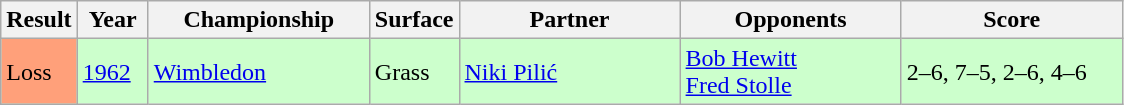<table class="sortable wikitable">
<tr>
<th style="width:40px">Result</th>
<th style="width:40px">Year</th>
<th style="width:140px">Championship</th>
<th style="width:50px">Surface</th>
<th style="width:140px">Partner</th>
<th style="width:140px">Opponents</th>
<th style="width:140px" class="unsortable">Score</th>
</tr>
<tr style="background:#cfc;">
<td style="background:#ffa07a;">Loss</td>
<td><a href='#'>1962</a></td>
<td><a href='#'>Wimbledon</a></td>
<td>Grass</td>
<td> <a href='#'>Niki Pilić</a></td>
<td> <a href='#'>Bob Hewitt</a><br> <a href='#'>Fred Stolle</a></td>
<td>2–6, 7–5, 2–6, 4–6</td>
</tr>
</table>
